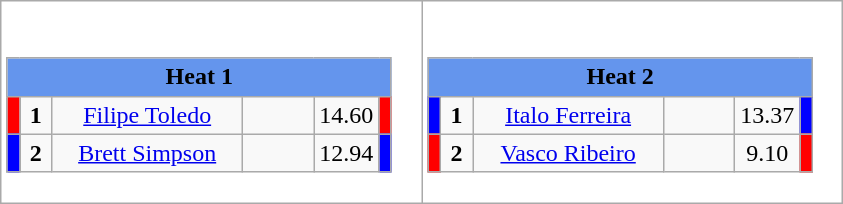<table class="wikitable" style="background:#fff;">
<tr>
<td><div><br><table class="wikitable">
<tr>
<td colspan="6"  style="text-align:center; background:#6495ed;"><strong>Heat 1</strong></td>
</tr>
<tr>
<td style="width:01px; background: #f00;"></td>
<td style="width:14px; text-align:center;"><strong>1</strong></td>
<td style="width:120px; text-align:center;"><a href='#'>Filipe Toledo</a></td>
<td style="width:40px; text-align:center;"></td>
<td style="width:20px; text-align:center;">14.60</td>
<td style="width:01px; background: #f00;"></td>
</tr>
<tr>
<td style="width:01px; background: #00f;"></td>
<td style="width:14px; text-align:center;"><strong>2</strong></td>
<td style="width:120px; text-align:center;"><a href='#'>Brett Simpson</a></td>
<td style="width:40px; text-align:center;"></td>
<td style="width:20px; text-align:center;">12.94</td>
<td style="width:01px; background: #00f;"></td>
</tr>
</table>
</div></td>
<td><div><br><table class="wikitable">
<tr>
<td colspan="6"  style="text-align:center; background:#6495ed;"><strong>Heat 2</strong></td>
</tr>
<tr>
<td style="width:01px; background: #00f;"></td>
<td style="width:14px; text-align:center;"><strong>1</strong></td>
<td style="width:120px; text-align:center;"><a href='#'>Italo Ferreira</a></td>
<td style="width:40px; text-align:center;"></td>
<td style="width:20px; text-align:center;">13.37</td>
<td style="width:01px; background: #00f;"></td>
</tr>
<tr>
<td style="width:01px; background: #f00;"></td>
<td style="width:14px; text-align:center;"><strong>2</strong></td>
<td style="width:120px; text-align:center;"><a href='#'>Vasco Ribeiro</a></td>
<td style="width:40px; text-align:center;"></td>
<td style="width:20px; text-align:center;">9.10</td>
<td style="width:01px; background: #f00;"></td>
</tr>
</table>
</div></td>
</tr>
</table>
